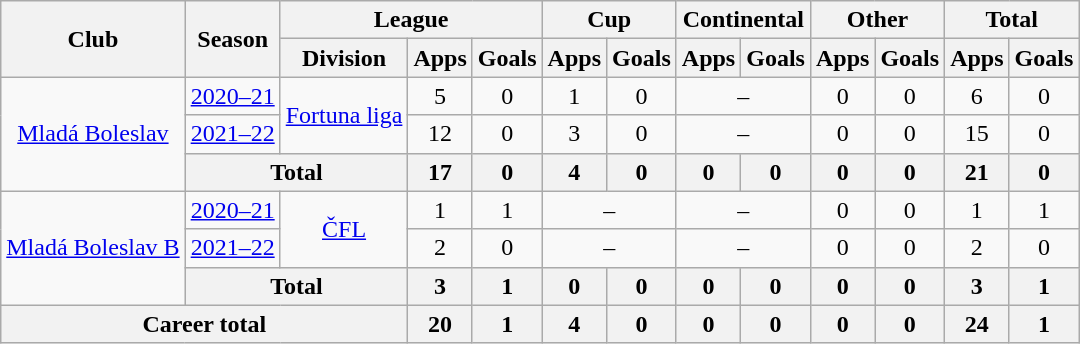<table class="wikitable" style="text-align: center">
<tr>
<th rowspan="2">Club</th>
<th rowspan="2">Season</th>
<th colspan="3">League</th>
<th colspan="2">Cup</th>
<th colspan="2">Continental</th>
<th colspan="2">Other</th>
<th colspan="2">Total</th>
</tr>
<tr>
<th>Division</th>
<th>Apps</th>
<th>Goals</th>
<th>Apps</th>
<th>Goals</th>
<th>Apps</th>
<th>Goals</th>
<th>Apps</th>
<th>Goals</th>
<th>Apps</th>
<th>Goals</th>
</tr>
<tr>
<td rowspan="3"><a href='#'>Mladá Boleslav</a></td>
<td><a href='#'>2020–21</a></td>
<td rowspan="2"><a href='#'>Fortuna liga</a></td>
<td>5</td>
<td>0</td>
<td>1</td>
<td>0</td>
<td colspan="2">–</td>
<td>0</td>
<td>0</td>
<td>6</td>
<td>0</td>
</tr>
<tr>
<td><a href='#'>2021–22</a></td>
<td>12</td>
<td>0</td>
<td>3</td>
<td>0</td>
<td colspan="2">–</td>
<td>0</td>
<td>0</td>
<td>15</td>
<td>0</td>
</tr>
<tr>
<th colspan="2"><strong>Total</strong></th>
<th>17</th>
<th>0</th>
<th>4</th>
<th>0</th>
<th>0</th>
<th>0</th>
<th>0</th>
<th>0</th>
<th>21</th>
<th>0</th>
</tr>
<tr>
<td rowspan="3"><a href='#'>Mladá Boleslav B</a></td>
<td><a href='#'>2020–21</a></td>
<td rowspan="2"><a href='#'>ČFL</a></td>
<td>1</td>
<td>1</td>
<td colspan="2">–</td>
<td colspan="2">–</td>
<td>0</td>
<td>0</td>
<td>1</td>
<td>1</td>
</tr>
<tr>
<td><a href='#'>2021–22</a></td>
<td>2</td>
<td>0</td>
<td colspan="2">–</td>
<td colspan="2">–</td>
<td>0</td>
<td>0</td>
<td>2</td>
<td>0</td>
</tr>
<tr>
<th colspan="2"><strong>Total</strong></th>
<th>3</th>
<th>1</th>
<th>0</th>
<th>0</th>
<th>0</th>
<th>0</th>
<th>0</th>
<th>0</th>
<th>3</th>
<th>1</th>
</tr>
<tr>
<th colspan="3"><strong>Career total</strong></th>
<th>20</th>
<th>1</th>
<th>4</th>
<th>0</th>
<th>0</th>
<th>0</th>
<th>0</th>
<th>0</th>
<th>24</th>
<th>1</th>
</tr>
</table>
